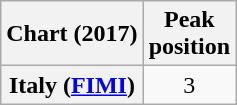<table class="wikitable sortable plainrowheaders" style="Text-align:center">
<tr>
<th scope="col">Chart (2017)</th>
<th scope="col">Peak<br>position</th>
</tr>
<tr>
<th scope="row">Italy (<a href='#'>FIMI</a>)</th>
<td>3</td>
</tr>
</table>
